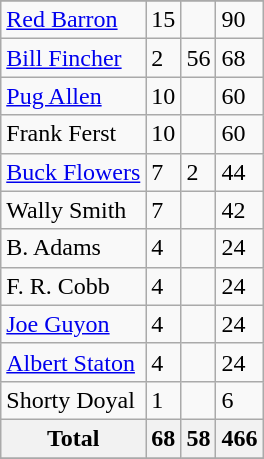<table class="wikitable sortable" style="text-align:left;">
<tr>
</tr>
<tr>
<td><a href='#'>Red Barron</a></td>
<td>15</td>
<td></td>
<td>90</td>
</tr>
<tr>
<td><a href='#'>Bill Fincher</a></td>
<td>2</td>
<td>56</td>
<td>68</td>
</tr>
<tr>
<td><a href='#'>Pug Allen</a></td>
<td>10</td>
<td></td>
<td>60</td>
</tr>
<tr>
<td>Frank Ferst</td>
<td>10</td>
<td></td>
<td>60</td>
</tr>
<tr>
<td><a href='#'>Buck Flowers</a></td>
<td>7</td>
<td>2</td>
<td>44</td>
</tr>
<tr>
<td>Wally Smith</td>
<td>7</td>
<td></td>
<td>42</td>
</tr>
<tr>
<td>B. Adams</td>
<td>4</td>
<td></td>
<td>24</td>
</tr>
<tr>
<td>F. R. Cobb</td>
<td>4</td>
<td></td>
<td>24</td>
</tr>
<tr>
<td><a href='#'>Joe Guyon</a></td>
<td>4</td>
<td></td>
<td>24</td>
</tr>
<tr>
<td><a href='#'>Albert Staton</a></td>
<td>4</td>
<td></td>
<td>24</td>
</tr>
<tr>
<td>Shorty Doyal</td>
<td>1</td>
<td></td>
<td>6</td>
</tr>
<tr>
<th>Total</th>
<th>68</th>
<th>58</th>
<th>466</th>
</tr>
<tr>
</tr>
</table>
